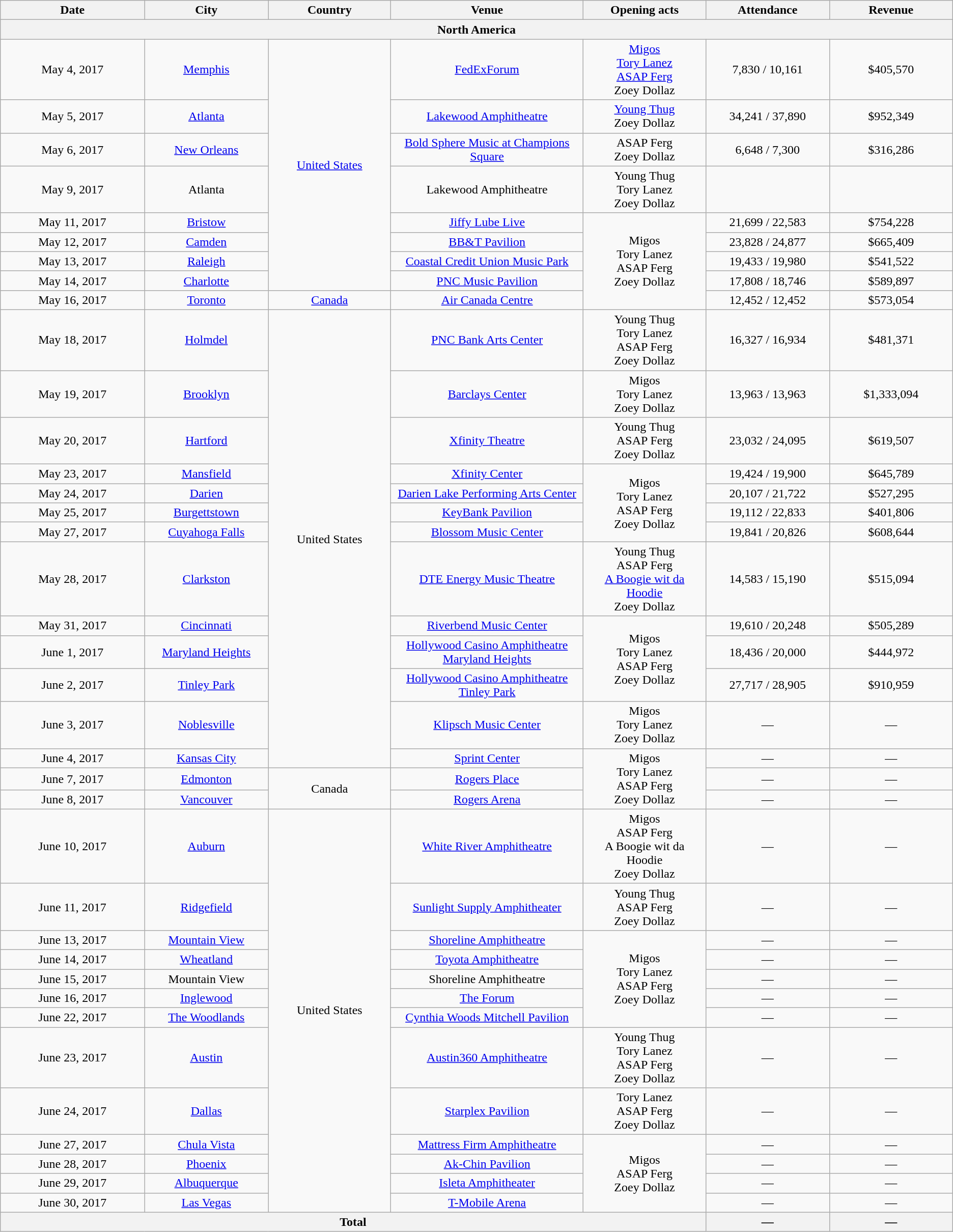<table class="wikitable" style="text-align:center;">
<tr>
<th scope="col" style="width:12em;">Date</th>
<th scope="col" style="width:10em;">City</th>
<th scope="col" style="width:10em;">Country</th>
<th scope="col" style="width:16em;">Venue</th>
<th scope="col" style="width:10em;">Opening acts</th>
<th scope="col" style="width:10em;">Attendance</th>
<th scope="col" style="width:10em;">Revenue</th>
</tr>
<tr>
<th colspan="7">North America</th>
</tr>
<tr>
<td>May 4, 2017</td>
<td><a href='#'>Memphis</a></td>
<td rowspan="8"><a href='#'>United States</a></td>
<td><a href='#'>FedExForum</a></td>
<td><a href='#'>Migos</a><br><a href='#'>Tory Lanez</a><br><a href='#'>ASAP Ferg</a><br>Zoey Dollaz</td>
<td>7,830 / 10,161</td>
<td>$405,570</td>
</tr>
<tr>
<td>May 5, 2017</td>
<td><a href='#'>Atlanta</a></td>
<td><a href='#'>Lakewood Amphitheatre</a></td>
<td><a href='#'>Young Thug</a><br>Zoey Dollaz</td>
<td>34,241 / 37,890</td>
<td>$952,349</td>
</tr>
<tr>
<td>May 6, 2017</td>
<td><a href='#'>New Orleans</a></td>
<td><a href='#'>Bold Sphere Music at Champions Square</a></td>
<td>ASAP Ferg<br>Zoey Dollaz</td>
<td>6,648 / 7,300</td>
<td>$316,286</td>
</tr>
<tr>
<td>May 9, 2017</td>
<td>Atlanta</td>
<td>Lakewood Amphitheatre</td>
<td>Young Thug<br>Tory Lanez<br>Zoey Dollaz</td>
<td></td>
<td></td>
</tr>
<tr>
<td>May 11, 2017</td>
<td><a href='#'>Bristow</a></td>
<td><a href='#'>Jiffy Lube Live</a></td>
<td rowspan="5">Migos<br>Tory Lanez<br>ASAP Ferg<br>Zoey Dollaz</td>
<td>21,699 / 22,583</td>
<td>$754,228</td>
</tr>
<tr>
<td>May 12, 2017</td>
<td><a href='#'>Camden</a></td>
<td><a href='#'>BB&T Pavilion</a></td>
<td>23,828 / 24,877</td>
<td>$665,409</td>
</tr>
<tr>
<td>May 13, 2017</td>
<td><a href='#'>Raleigh</a></td>
<td><a href='#'>Coastal Credit Union Music Park</a></td>
<td>19,433 / 19,980</td>
<td>$541,522</td>
</tr>
<tr>
<td>May 14, 2017</td>
<td><a href='#'>Charlotte</a></td>
<td><a href='#'>PNC Music Pavilion</a></td>
<td>17,808 / 18,746</td>
<td>$589,897</td>
</tr>
<tr>
<td>May 16, 2017</td>
<td><a href='#'>Toronto</a></td>
<td><a href='#'>Canada</a></td>
<td><a href='#'>Air Canada Centre</a></td>
<td>12,452 / 12,452</td>
<td>$573,054</td>
</tr>
<tr>
<td>May 18, 2017</td>
<td><a href='#'>Holmdel</a></td>
<td rowspan="13">United States</td>
<td><a href='#'>PNC Bank Arts Center</a></td>
<td>Young Thug<br>Tory Lanez<br>ASAP Ferg<br>Zoey Dollaz</td>
<td>16,327 / 16,934</td>
<td>$481,371</td>
</tr>
<tr>
<td>May 19, 2017</td>
<td><a href='#'>Brooklyn</a></td>
<td><a href='#'>Barclays Center</a></td>
<td>Migos<br>Tory Lanez<br>Zoey Dollaz</td>
<td>13,963 / 13,963</td>
<td>$1,333,094</td>
</tr>
<tr>
<td>May 20, 2017</td>
<td><a href='#'>Hartford</a></td>
<td><a href='#'>Xfinity Theatre</a></td>
<td>Young Thug<br>ASAP Ferg<br>Zoey Dollaz</td>
<td>23,032 / 24,095</td>
<td>$619,507</td>
</tr>
<tr>
<td>May 23, 2017</td>
<td><a href='#'>Mansfield</a></td>
<td><a href='#'>Xfinity Center</a></td>
<td rowspan="4">Migos<br>Tory Lanez<br>ASAP Ferg<br>Zoey Dollaz</td>
<td>19,424 / 19,900</td>
<td>$645,789</td>
</tr>
<tr>
<td>May 24, 2017</td>
<td><a href='#'>Darien</a></td>
<td><a href='#'>Darien Lake Performing Arts Center</a></td>
<td>20,107 / 21,722</td>
<td>$527,295</td>
</tr>
<tr>
<td>May 25, 2017</td>
<td><a href='#'>Burgettstown</a></td>
<td><a href='#'>KeyBank Pavilion</a></td>
<td>19,112 / 22,833</td>
<td>$401,806</td>
</tr>
<tr>
<td>May 27, 2017</td>
<td><a href='#'>Cuyahoga Falls</a></td>
<td><a href='#'>Blossom Music Center</a></td>
<td>19,841 / 20,826</td>
<td>$608,644</td>
</tr>
<tr>
<td>May 28, 2017</td>
<td><a href='#'>Clarkston</a></td>
<td><a href='#'>DTE Energy Music Theatre</a></td>
<td>Young Thug<br>ASAP Ferg<br><a href='#'>A Boogie wit da Hoodie</a><br>Zoey Dollaz</td>
<td>14,583 / 15,190</td>
<td>$515,094</td>
</tr>
<tr>
<td>May 31, 2017</td>
<td><a href='#'>Cincinnati</a></td>
<td><a href='#'>Riverbend Music Center</a></td>
<td rowspan="3">Migos<br>Tory Lanez<br>ASAP Ferg<br>Zoey Dollaz</td>
<td>19,610 / 20,248</td>
<td>$505,289</td>
</tr>
<tr>
<td>June 1, 2017</td>
<td><a href='#'>Maryland Heights</a></td>
<td><a href='#'>Hollywood Casino Amphitheatre<br>Maryland Heights</a></td>
<td>18,436 / 20,000</td>
<td>$444,972</td>
</tr>
<tr>
<td>June 2, 2017</td>
<td><a href='#'>Tinley Park</a></td>
<td><a href='#'>Hollywood Casino Amphitheatre<br>Tinley Park</a></td>
<td>27,717 / 28,905</td>
<td>$910,959</td>
</tr>
<tr>
<td>June 3, 2017</td>
<td><a href='#'>Noblesville</a></td>
<td><a href='#'>Klipsch Music Center</a></td>
<td>Migos<br>Tory Lanez<br>Zoey Dollaz</td>
<td>—</td>
<td>—</td>
</tr>
<tr>
<td>June 4, 2017</td>
<td><a href='#'>Kansas City</a></td>
<td><a href='#'>Sprint Center</a></td>
<td rowspan="3">Migos<br>Tory Lanez<br>ASAP Ferg<br>Zoey Dollaz</td>
<td>—</td>
<td>—</td>
</tr>
<tr>
<td>June 7, 2017</td>
<td><a href='#'>Edmonton</a></td>
<td rowspan="2">Canada</td>
<td><a href='#'>Rogers Place</a></td>
<td>—</td>
<td>—</td>
</tr>
<tr>
<td>June 8, 2017</td>
<td><a href='#'>Vancouver</a></td>
<td><a href='#'>Rogers Arena</a></td>
<td>—</td>
<td>—</td>
</tr>
<tr>
<td>June 10, 2017</td>
<td><a href='#'>Auburn</a></td>
<td rowspan="13">United States</td>
<td><a href='#'>White River Amphitheatre</a></td>
<td>Migos<br>ASAP Ferg<br>A Boogie wit da Hoodie<br>Zoey Dollaz</td>
<td>—</td>
<td>—</td>
</tr>
<tr>
<td>June 11, 2017</td>
<td><a href='#'>Ridgefield</a></td>
<td><a href='#'>Sunlight Supply Amphitheater</a></td>
<td>Young Thug<br>ASAP Ferg<br>Zoey Dollaz</td>
<td>—</td>
<td>—</td>
</tr>
<tr>
<td>June 13, 2017</td>
<td><a href='#'>Mountain View</a></td>
<td><a href='#'>Shoreline Amphitheatre</a></td>
<td rowspan="5">Migos<br>Tory Lanez<br>ASAP Ferg<br>Zoey Dollaz</td>
<td>—</td>
<td>—</td>
</tr>
<tr>
<td>June 14, 2017</td>
<td><a href='#'>Wheatland</a></td>
<td><a href='#'>Toyota Amphitheatre</a></td>
<td>—</td>
<td>—</td>
</tr>
<tr>
<td>June 15, 2017</td>
<td>Mountain View</td>
<td>Shoreline Amphitheatre</td>
<td>—</td>
<td>—</td>
</tr>
<tr>
<td>June 16, 2017</td>
<td><a href='#'>Inglewood</a></td>
<td><a href='#'>The Forum</a></td>
<td>—</td>
<td>—</td>
</tr>
<tr>
<td>June 22, 2017</td>
<td><a href='#'>The Woodlands</a></td>
<td><a href='#'>Cynthia Woods Mitchell Pavilion</a></td>
<td>—</td>
<td>—</td>
</tr>
<tr>
<td>June 23, 2017</td>
<td><a href='#'>Austin</a></td>
<td><a href='#'>Austin360 Amphitheatre</a></td>
<td>Young Thug<br>Tory Lanez<br>ASAP Ferg<br>Zoey Dollaz</td>
<td>—</td>
<td>—</td>
</tr>
<tr>
<td>June 24, 2017</td>
<td><a href='#'>Dallas</a></td>
<td><a href='#'>Starplex Pavilion</a></td>
<td>Tory Lanez<br>ASAP Ferg<br>Zoey Dollaz</td>
<td>—</td>
<td>—</td>
</tr>
<tr>
<td>June 27, 2017</td>
<td><a href='#'>Chula Vista</a></td>
<td><a href='#'>Mattress Firm Amphitheatre</a></td>
<td rowspan="4">Migos<br>ASAP Ferg<br>Zoey Dollaz</td>
<td>—</td>
<td>—</td>
</tr>
<tr>
<td>June 28, 2017</td>
<td><a href='#'>Phoenix</a></td>
<td><a href='#'>Ak-Chin Pavilion</a></td>
<td>—</td>
<td>—</td>
</tr>
<tr>
<td>June 29, 2017</td>
<td><a href='#'>Albuquerque</a></td>
<td><a href='#'>Isleta Amphitheater</a></td>
<td>—</td>
<td>—</td>
</tr>
<tr>
<td>June 30, 2017</td>
<td><a href='#'>Las Vegas</a></td>
<td><a href='#'>T-Mobile Arena</a></td>
<td>—</td>
<td>—</td>
</tr>
<tr>
<th colspan="5">Total</th>
<th>—</th>
<th>—</th>
</tr>
</table>
